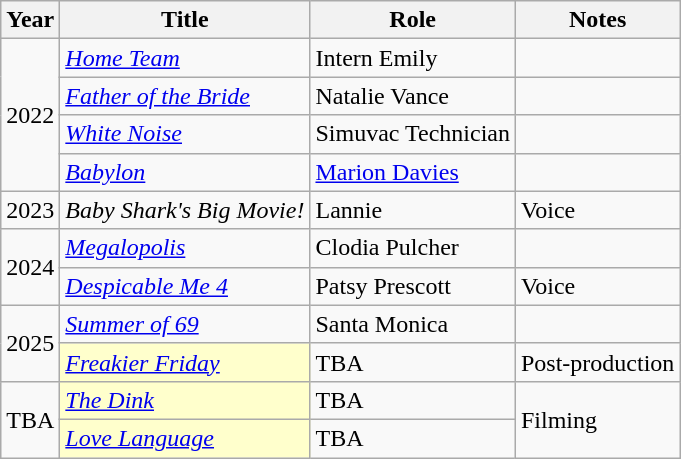<table class="wikitable">
<tr>
<th>Year</th>
<th>Title</th>
<th>Role</th>
<th>Notes</th>
</tr>
<tr>
<td rowspan="4">2022</td>
<td><em><a href='#'>Home Team</a></em></td>
<td>Intern Emily</td>
<td></td>
</tr>
<tr>
<td><em><a href='#'>Father of the Bride</a></em></td>
<td>Natalie Vance</td>
<td></td>
</tr>
<tr>
<td><em><a href='#'>White Noise</a></em></td>
<td>Simuvac Technician</td>
<td></td>
</tr>
<tr>
<td><em><a href='#'>Babylon</a></em></td>
<td><a href='#'>Marion Davies</a></td>
<td></td>
</tr>
<tr>
<td>2023</td>
<td><em>Baby Shark's Big Movie!</em></td>
<td>Lannie</td>
<td>Voice</td>
</tr>
<tr>
<td rowspan="2">2024</td>
<td><em><a href='#'>Megalopolis</a></em></td>
<td>Clodia Pulcher</td>
<td></td>
</tr>
<tr>
<td><em><a href='#'>Despicable Me 4</a></em></td>
<td>Patsy Prescott</td>
<td>Voice</td>
</tr>
<tr>
<td rowspan="2">2025</td>
<td><em><a href='#'>Summer of 69</a></em></td>
<td>Santa Monica</td>
<td></td>
</tr>
<tr>
<td style="background:#FFFFCC;"><em><a href='#'>Freakier Friday</a></em> </td>
<td>TBA</td>
<td>Post-production</td>
</tr>
<tr>
<td rowspan="2">TBA</td>
<td style="background:#FFFFCC;"><em><a href='#'>The Dink</a></em> </td>
<td>TBA</td>
<td rowspan="2">Filming</td>
</tr>
<tr>
<td style="background:#FFFFCC;"><a href='#'><em>Love Language</em></a> </td>
<td>TBA</td>
</tr>
</table>
